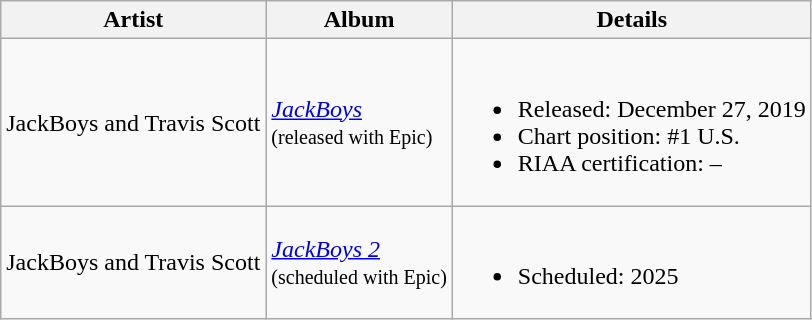<table class="wikitable sortable">
<tr>
<th>Artist</th>
<th>Album</th>
<th class="unsortable">Details</th>
</tr>
<tr>
<td>JackBoys and Travis Scott</td>
<td><em><a href='#'>JackBoys</a></em><br><small>(released with Epic)</small></td>
<td><br><ul><li>Released: December 27, 2019</li><li>Chart position: #1 U.S.</li><li>RIAA certification: –</li></ul></td>
</tr>
<tr>
<td>JackBoys and Travis Scott</td>
<td><em><a href='#'>JackBoys 2</a></em><br><small>(scheduled with Epic)</small></td>
<td><br><ul><li>Scheduled: 2025</li></ul></td>
</tr>
</table>
